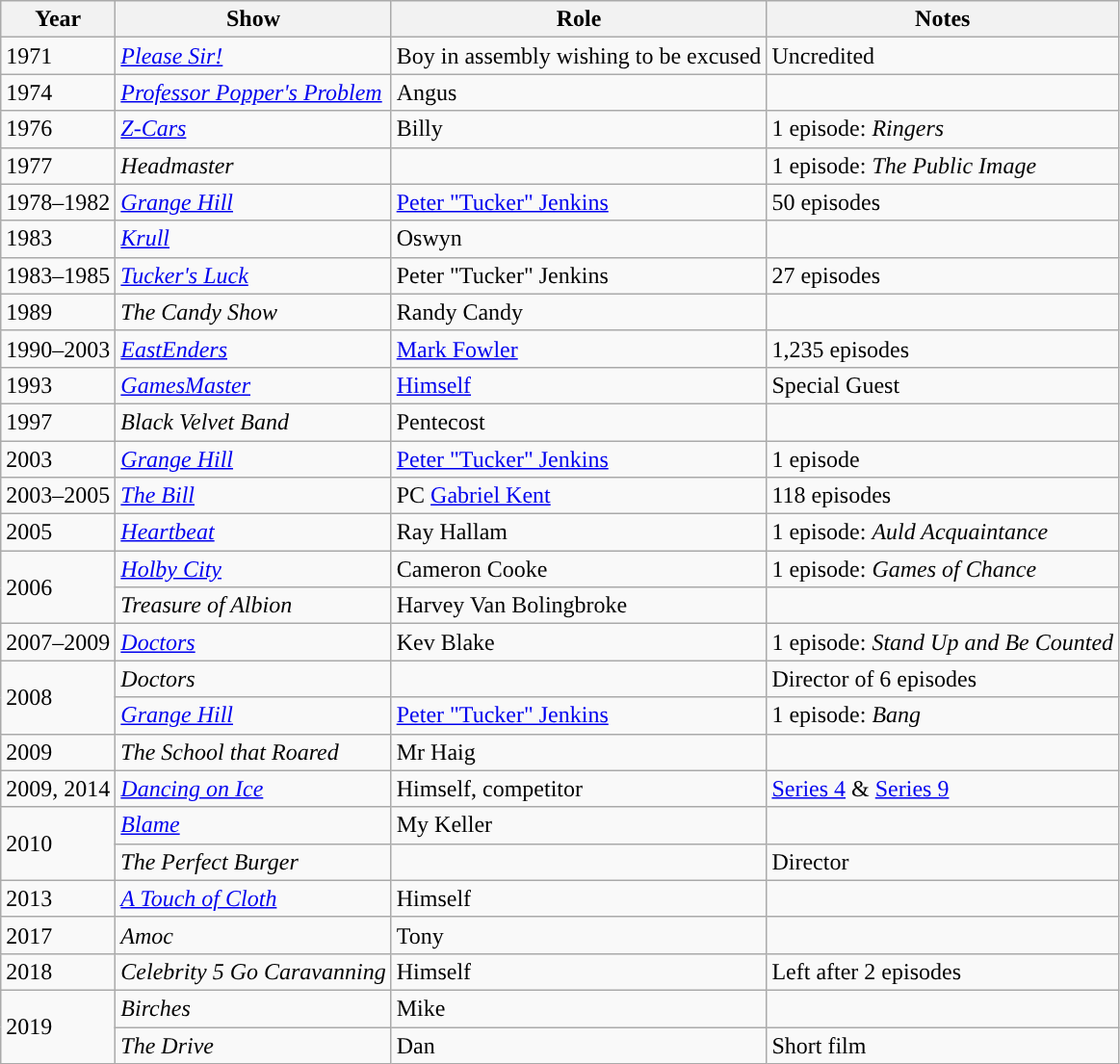<table class="wikitable">
<tr>
<th>Year</th>
<th>Show</th>
<th>Role</th>
<th>Notes</th>
</tr>
<tr>
<td>1971</td>
<td><em><a href='#'>Please Sir!</a></em></td>
<td>Boy in assembly wishing to be excused</td>
<td>Uncredited</td>
</tr>
<tr>
<td>1974</td>
<td><em><a href='#'>Professor Popper's Problem</a></em></td>
<td>Angus</td>
<td></td>
</tr>
<tr>
<td>1976</td>
<td><em><a href='#'>Z-Cars</a></em></td>
<td>Billy</td>
<td>1 episode: <em>Ringers</em></td>
</tr>
<tr>
<td>1977</td>
<td><em>Headmaster</em></td>
<td></td>
<td>1 episode: <em>The Public Image</em></td>
</tr>
<tr>
<td>1978–1982</td>
<td><em><a href='#'>Grange Hill</a></em></td>
<td><a href='#'>Peter "Tucker" Jenkins</a></td>
<td>50 episodes</td>
</tr>
<tr>
<td>1983</td>
<td><em><a href='#'>Krull</a></em></td>
<td>Oswyn</td>
<td></td>
</tr>
<tr>
<td>1983–1985</td>
<td><em><a href='#'>Tucker's Luck</a></em></td>
<td>Peter "Tucker" Jenkins</td>
<td>27 episodes</td>
</tr>
<tr>
<td>1989</td>
<td><em>The Candy Show</em></td>
<td>Randy Candy</td>
<td></td>
</tr>
<tr>
<td>1990–2003</td>
<td><em><a href='#'>EastEnders</a></em></td>
<td><a href='#'>Mark Fowler</a></td>
<td>1,235 episodes</td>
</tr>
<tr>
<td>1993</td>
<td><em><a href='#'>GamesMaster</a></em></td>
<td><a href='#'>Himself</a></td>
<td>Special Guest</td>
</tr>
<tr>
<td>1997</td>
<td><em>Black Velvet Band</em></td>
<td>Pentecost</td>
<td></td>
</tr>
<tr>
<td>2003</td>
<td><em><a href='#'>Grange Hill</a></em></td>
<td><a href='#'>Peter "Tucker" Jenkins</a></td>
<td>1 episode</td>
</tr>
<tr>
<td>2003–2005</td>
<td><em><a href='#'>The Bill</a></em></td>
<td>PC <a href='#'>Gabriel Kent</a></td>
<td>118 episodes</td>
</tr>
<tr>
<td rowspan="1">2005</td>
<td><em><a href='#'>Heartbeat</a></em></td>
<td>Ray Hallam</td>
<td>1 episode: <em>Auld Acquaintance</em></td>
</tr>
<tr>
<td rowspan="2">2006</td>
<td><em><a href='#'>Holby City</a></em></td>
<td>Cameron Cooke</td>
<td>1 episode: <em>Games of Chance</em></td>
</tr>
<tr>
<td><em>Treasure of Albion</em></td>
<td>Harvey Van Bolingbroke</td>
<td></td>
</tr>
<tr>
<td>2007–2009</td>
<td><em><a href='#'>Doctors</a></em></td>
<td>Kev Blake</td>
<td>1 episode: <em>Stand Up and Be Counted</em></td>
</tr>
<tr>
<td rowspan="2">2008</td>
<td><em>Doctors</em></td>
<td></td>
<td>Director of 6 episodes</td>
</tr>
<tr>
<td><em><a href='#'>Grange Hill</a></em></td>
<td><a href='#'>Peter "Tucker" Jenkins</a></td>
<td>1 episode: <em>Bang</em></td>
</tr>
<tr>
<td>2009</td>
<td><em>The School that Roared</em></td>
<td>Mr Haig</td>
<td></td>
</tr>
<tr>
<td>2009, 2014</td>
<td><em><a href='#'>Dancing on Ice</a></em></td>
<td>Himself, competitor</td>
<td><a href='#'>Series 4</a> & <a href='#'>Series 9</a></td>
</tr>
<tr>
<td rowspan="2">2010</td>
<td><em><a href='#'>Blame</a></em></td>
<td>My Keller</td>
<td></td>
</tr>
<tr>
<td><em>The Perfect Burger</em></td>
<td></td>
<td>Director</td>
</tr>
<tr>
<td>2013</td>
<td><em><a href='#'>A Touch of Cloth</a></em></td>
<td>Himself</td>
<td></td>
</tr>
<tr>
<td>2017</td>
<td><em>Amoc</em></td>
<td>Tony</td>
<td></td>
</tr>
<tr>
<td>2018</td>
<td><em>Celebrity 5 Go Caravanning</em></td>
<td>Himself</td>
<td>Left after 2 episodes</td>
</tr>
<tr>
<td rowspan="2'">2019</td>
<td><em>Birches</em></td>
<td>Mike</td>
<td></td>
</tr>
<tr>
<td><em>The Drive</em></td>
<td>Dan</td>
<td>Short film</td>
</tr>
</table>
